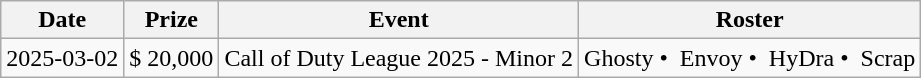<table class="wikitable sortable">
<tr>
<th>Date</th>
<th>Prize</th>
<th>Event</th>
<th>Roster</th>
</tr>
<tr>
<td>2025-03-02</td>
<td>$ 20,000</td>
<td>Call of Duty League 2025 - Minor 2</td>
<td>Ghosty •  Envoy •  HyDra •  Scrap</td>
</tr>
</table>
